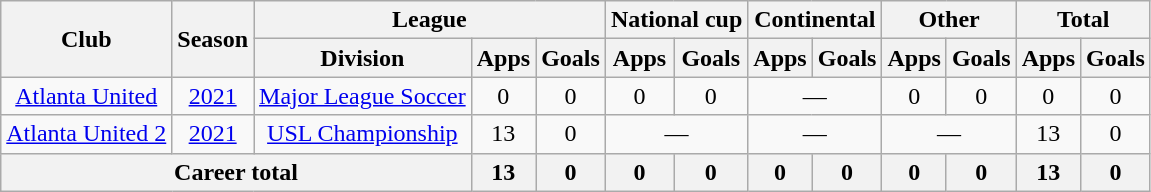<table class=wikitable style=text-align:center>
<tr>
<th rowspan=2>Club</th>
<th rowspan=2>Season</th>
<th colspan=3>League</th>
<th colspan=2>National cup</th>
<th colspan=2>Continental</th>
<th colspan=2>Other</th>
<th colspan=2>Total</th>
</tr>
<tr>
<th>Division</th>
<th>Apps</th>
<th>Goals</th>
<th>Apps</th>
<th>Goals</th>
<th>Apps</th>
<th>Goals</th>
<th>Apps</th>
<th>Goals</th>
<th>Apps</th>
<th>Goals</th>
</tr>
<tr>
<td rowspan=1><a href='#'>Atlanta United</a></td>
<td><a href='#'>2021</a></td>
<td><a href='#'>Major League Soccer</a></td>
<td>0</td>
<td>0</td>
<td>0</td>
<td>0</td>
<td colspan=2>—</td>
<td>0</td>
<td>0</td>
<td>0</td>
<td>0</td>
</tr>
<tr>
<td rowspan=1><a href='#'>Atlanta United 2</a></td>
<td><a href='#'>2021</a></td>
<td><a href='#'>USL Championship</a></td>
<td>13</td>
<td>0</td>
<td colspan=2>—</td>
<td colspan=2>—</td>
<td colspan=2>—</td>
<td>13</td>
<td>0</td>
</tr>
<tr>
<th colspan=3>Career total</th>
<th>13</th>
<th>0</th>
<th>0</th>
<th>0</th>
<th>0</th>
<th>0</th>
<th>0</th>
<th>0</th>
<th>13</th>
<th>0</th>
</tr>
</table>
